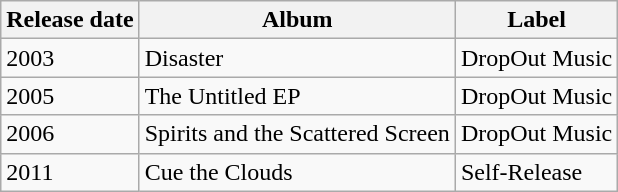<table class="wikitable">
<tr>
<th>Release date</th>
<th>Album</th>
<th>Label</th>
</tr>
<tr>
<td>2003</td>
<td>Disaster</td>
<td>DropOut Music</td>
</tr>
<tr>
<td>2005</td>
<td>The Untitled EP</td>
<td>DropOut Music</td>
</tr>
<tr>
<td>2006</td>
<td>Spirits and the Scattered Screen</td>
<td>DropOut Music</td>
</tr>
<tr>
<td>2011</td>
<td>Cue the Clouds</td>
<td>Self-Release</td>
</tr>
</table>
